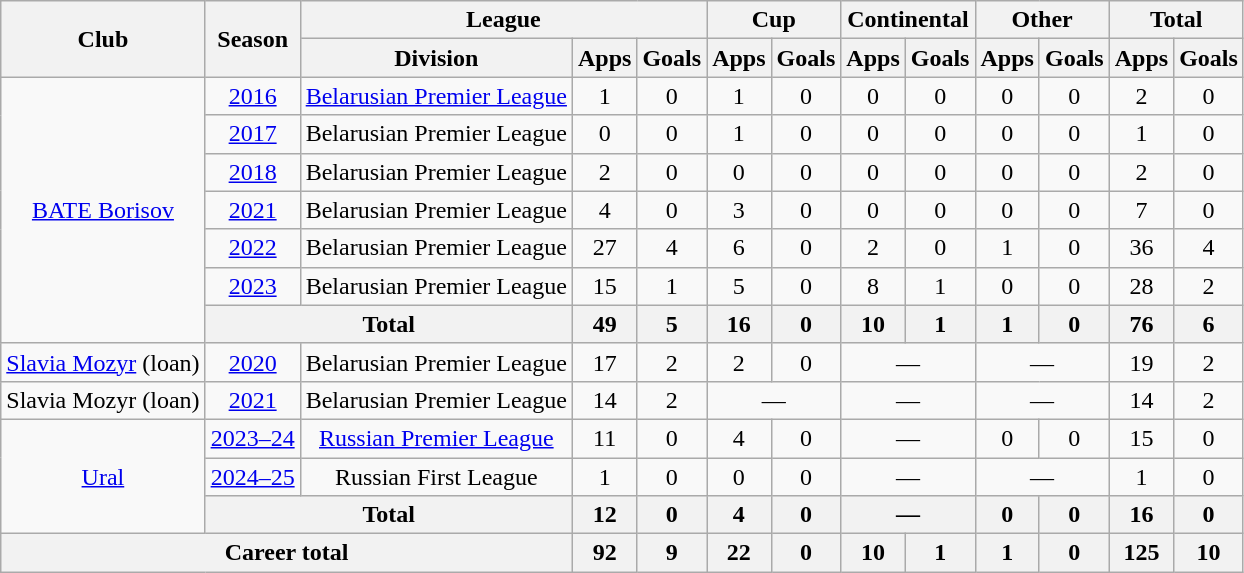<table class="wikitable" style="text-align: center;">
<tr>
<th rowspan=2>Club</th>
<th rowspan=2>Season</th>
<th colspan=3>League</th>
<th colspan=2>Cup</th>
<th colspan=2>Continental</th>
<th colspan=2>Other</th>
<th colspan=2>Total</th>
</tr>
<tr>
<th>Division</th>
<th>Apps</th>
<th>Goals</th>
<th>Apps</th>
<th>Goals</th>
<th>Apps</th>
<th>Goals</th>
<th>Apps</th>
<th>Goals</th>
<th>Apps</th>
<th>Goals</th>
</tr>
<tr>
<td rowspan="7"><a href='#'>BATE Borisov</a></td>
<td><a href='#'>2016</a></td>
<td><a href='#'>Belarusian Premier League</a></td>
<td>1</td>
<td>0</td>
<td>1</td>
<td>0</td>
<td>0</td>
<td>0</td>
<td>0</td>
<td>0</td>
<td>2</td>
<td>0</td>
</tr>
<tr>
<td><a href='#'>2017</a></td>
<td>Belarusian Premier League</td>
<td>0</td>
<td>0</td>
<td>1</td>
<td>0</td>
<td>0</td>
<td>0</td>
<td>0</td>
<td>0</td>
<td>1</td>
<td>0</td>
</tr>
<tr>
<td><a href='#'>2018</a></td>
<td>Belarusian Premier League</td>
<td>2</td>
<td>0</td>
<td>0</td>
<td>0</td>
<td>0</td>
<td>0</td>
<td>0</td>
<td>0</td>
<td>2</td>
<td>0</td>
</tr>
<tr>
<td><a href='#'>2021</a></td>
<td>Belarusian Premier League</td>
<td>4</td>
<td>0</td>
<td>3</td>
<td>0</td>
<td>0</td>
<td>0</td>
<td>0</td>
<td>0</td>
<td>7</td>
<td>0</td>
</tr>
<tr>
<td><a href='#'>2022</a></td>
<td>Belarusian Premier League</td>
<td>27</td>
<td>4</td>
<td>6</td>
<td>0</td>
<td>2</td>
<td>0</td>
<td>1</td>
<td>0</td>
<td>36</td>
<td>4</td>
</tr>
<tr>
<td><a href='#'>2023</a></td>
<td>Belarusian Premier League</td>
<td>15</td>
<td>1</td>
<td>5</td>
<td>0</td>
<td>8</td>
<td>1</td>
<td>0</td>
<td>0</td>
<td>28</td>
<td>2</td>
</tr>
<tr>
<th colspan="2">Total</th>
<th>49</th>
<th>5</th>
<th>16</th>
<th>0</th>
<th>10</th>
<th>1</th>
<th>1</th>
<th>0</th>
<th>76</th>
<th>6</th>
</tr>
<tr>
<td><a href='#'>Slavia Mozyr</a> (loan)</td>
<td><a href='#'>2020</a></td>
<td>Belarusian Premier League</td>
<td>17</td>
<td>2</td>
<td>2</td>
<td>0</td>
<td colspan="2">—</td>
<td colspan="2">—</td>
<td>19</td>
<td>2</td>
</tr>
<tr>
<td>Slavia Mozyr (loan)</td>
<td><a href='#'>2021</a></td>
<td>Belarusian Premier League</td>
<td>14</td>
<td>2</td>
<td colspan="2">—</td>
<td colspan="2">—</td>
<td colspan="2">—</td>
<td>14</td>
<td>2</td>
</tr>
<tr>
<td rowspan="3"><a href='#'>Ural</a></td>
<td><a href='#'>2023–24</a></td>
<td><a href='#'>Russian Premier League</a></td>
<td>11</td>
<td>0</td>
<td>4</td>
<td>0</td>
<td colspan="2">—</td>
<td>0</td>
<td>0</td>
<td>15</td>
<td>0</td>
</tr>
<tr>
<td><a href='#'>2024–25</a></td>
<td>Russian First League</td>
<td>1</td>
<td>0</td>
<td>0</td>
<td>0</td>
<td colspan="2">—</td>
<td colspan="2">—</td>
<td>1</td>
<td>0</td>
</tr>
<tr>
<th colspan="2">Total</th>
<th>12</th>
<th>0</th>
<th>4</th>
<th>0</th>
<th colspan="2">—</th>
<th>0</th>
<th>0</th>
<th>16</th>
<th>0</th>
</tr>
<tr>
<th colspan="3">Career total</th>
<th>92</th>
<th>9</th>
<th>22</th>
<th>0</th>
<th>10</th>
<th>1</th>
<th>1</th>
<th>0</th>
<th>125</th>
<th>10</th>
</tr>
</table>
